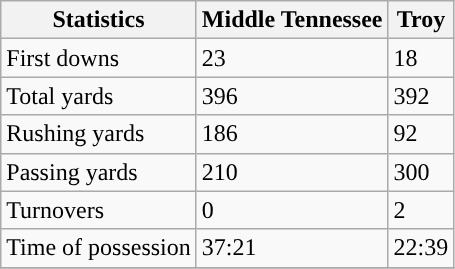<table class="wikitable">
<tr>
<th>Statistics</th>
<th>Middle Tennessee</th>
<th>Troy</th>
</tr>
<tr>
<td>First downs</td>
<td>23</td>
<td>18</td>
</tr>
<tr>
<td>Total yards</td>
<td>396</td>
<td>392</td>
</tr>
<tr>
<td>Rushing yards</td>
<td>186</td>
<td>92</td>
</tr>
<tr>
<td>Passing yards</td>
<td>210</td>
<td>300</td>
</tr>
<tr>
<td>Turnovers</td>
<td>0</td>
<td>2</td>
</tr>
<tr>
<td>Time of possession</td>
<td>37:21</td>
<td>22:39</td>
</tr>
<tr>
</tr>
</table>
